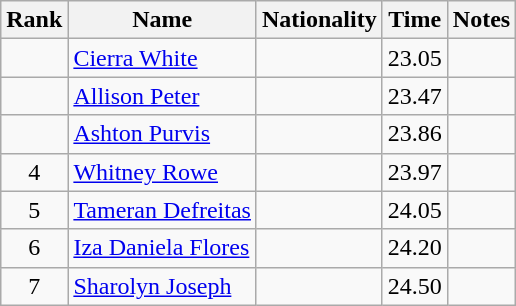<table class="wikitable sortable" style="text-align:center">
<tr>
<th>Rank</th>
<th>Name</th>
<th>Nationality</th>
<th>Time</th>
<th>Notes</th>
</tr>
<tr>
<td></td>
<td align=left><a href='#'>Cierra White</a></td>
<td align=left></td>
<td>23.05</td>
<td></td>
</tr>
<tr>
<td></td>
<td align=left><a href='#'>Allison Peter</a></td>
<td align=left></td>
<td>23.47</td>
<td></td>
</tr>
<tr>
<td></td>
<td align=left><a href='#'>Ashton Purvis</a></td>
<td align=left></td>
<td>23.86</td>
<td></td>
</tr>
<tr>
<td>4</td>
<td align=left><a href='#'>Whitney Rowe</a></td>
<td align=left></td>
<td>23.97</td>
<td></td>
</tr>
<tr>
<td>5</td>
<td align=left><a href='#'>Tameran Defreitas</a></td>
<td align=left></td>
<td>24.05</td>
<td></td>
</tr>
<tr>
<td>6</td>
<td align=left><a href='#'>Iza Daniela Flores</a></td>
<td align=left></td>
<td>24.20</td>
<td></td>
</tr>
<tr>
<td>7</td>
<td align=left><a href='#'>Sharolyn Joseph</a></td>
<td align=left></td>
<td>24.50</td>
<td></td>
</tr>
</table>
